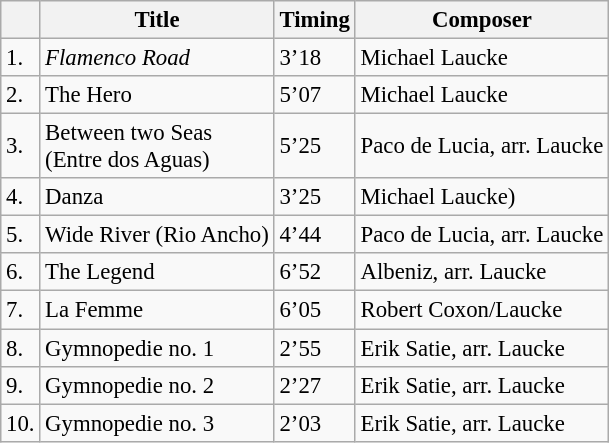<table class="wikitable sortable" style="font-size:95%">
<tr>
<th></th>
<th>Title</th>
<th>Timing</th>
<th>Composer</th>
</tr>
<tr>
<td>1.</td>
<td><em>Flamenco Road</em></td>
<td>3’18</td>
<td>Michael Laucke</td>
</tr>
<tr>
<td>2.</td>
<td>The Hero</td>
<td>5’07</td>
<td>Michael Laucke</td>
</tr>
<tr>
<td>3.</td>
<td>Between two Seas<br>(Entre dos Aguas)</td>
<td>5’25</td>
<td>Paco de Lucia, arr. Laucke</td>
</tr>
<tr>
<td>4.</td>
<td>Danza</td>
<td>3’25</td>
<td>Michael Laucke)</td>
</tr>
<tr>
<td>5.</td>
<td>Wide River (Rio Ancho)</td>
<td>4’44</td>
<td>Paco de Lucia, arr. Laucke</td>
</tr>
<tr>
<td>6.</td>
<td>The Legend</td>
<td>6’52</td>
<td>Albeniz, arr. Laucke</td>
</tr>
<tr>
<td>7.</td>
<td>La Femme</td>
<td>6’05</td>
<td>Robert Coxon/Laucke</td>
</tr>
<tr>
<td>8.</td>
<td>Gymnopedie no. 1</td>
<td>2’55</td>
<td>Erik Satie, arr. Laucke</td>
</tr>
<tr>
<td>9.</td>
<td>Gymnopedie no. 2</td>
<td>2’27</td>
<td>Erik Satie, arr. Laucke</td>
</tr>
<tr>
<td>10.</td>
<td>Gymnopedie no. 3</td>
<td>2’03</td>
<td>Erik Satie, arr. Laucke</td>
</tr>
</table>
